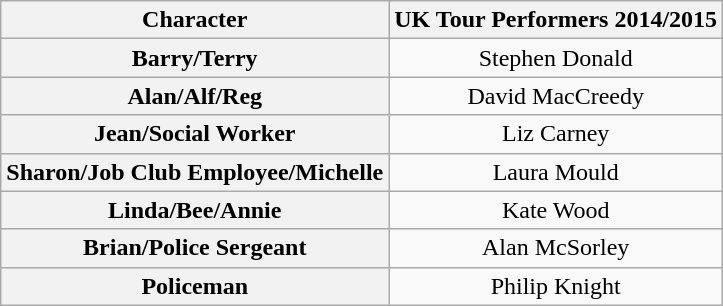<table class="wikitable">
<tr>
<th scope="col">Character</th>
<th scope="col" class="unsortable">UK Tour Performers 2014/2015</th>
</tr>
<tr>
<th scope="row">Barry/Terry</th>
<td align="center" colspan="2">Stephen Donald</td>
</tr>
<tr>
<th scope="row">Alan/Alf/Reg</th>
<td align="center" colspan="2">David MacCreedy</td>
</tr>
<tr>
<th scope="row">Jean/Social Worker</th>
<td align="center" colspan="2">Liz Carney</td>
</tr>
<tr>
<th scope="row">Sharon/Job Club Employee/Michelle</th>
<td align="center" colspan="2">Laura Mould</td>
</tr>
<tr>
<th scope="row">Linda/Bee/Annie</th>
<td align="center" colspan="2">Kate Wood</td>
</tr>
<tr>
<th scope="row">Brian/Police Sergeant</th>
<td align="center" colspan="2">Alan McSorley</td>
</tr>
<tr>
<th scope="row">Policeman</th>
<td align="center" colspan="2">Philip Knight</td>
</tr>
</table>
